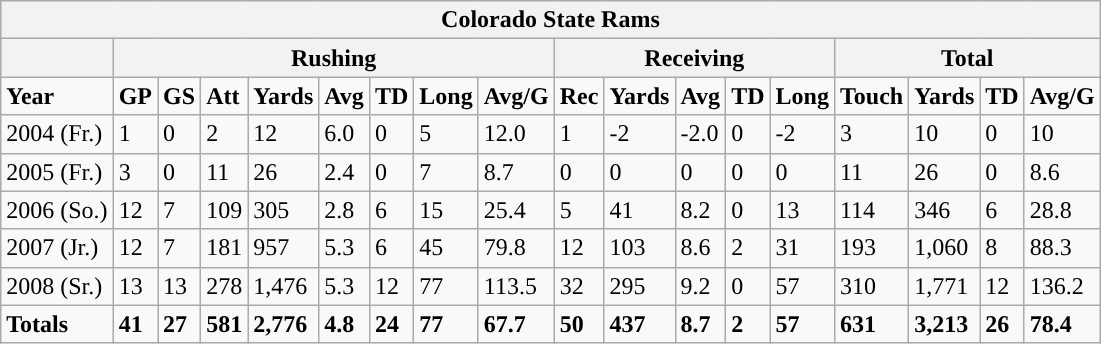<table class="wikitable">
<tr>
<th colspan="18">Colorado State Rams</th>
</tr>
<tr>
<th></th>
<th colspan="8">Rushing</th>
<th colspan="5">Receiving</th>
<th colspan="4">Total</th>
</tr>
<tr>
<td><strong>Year</strong></td>
<td><strong>GP</strong></td>
<td><strong>GS</strong></td>
<td><strong>Att</strong></td>
<td><strong>Yards</strong></td>
<td><strong>Avg</strong></td>
<td><strong>TD</strong></td>
<td><strong>Long</strong></td>
<td><strong>Avg/G</strong></td>
<td><strong>Rec</strong></td>
<td><strong>Yards</strong></td>
<td><strong>Avg</strong></td>
<td><strong>TD</strong></td>
<td><strong>Long</strong></td>
<td><strong>Touch</strong></td>
<td><strong>Yards</strong></td>
<td><strong>TD</strong></td>
<td><strong>Avg/G</strong></td>
</tr>
<tr>
<td>2004 (Fr.)</td>
<td>1</td>
<td>0</td>
<td>2</td>
<td>12</td>
<td>6.0</td>
<td>0</td>
<td>5</td>
<td>12.0</td>
<td>1</td>
<td>-2</td>
<td>-2.0</td>
<td>0</td>
<td>-2</td>
<td>3</td>
<td>10</td>
<td>0</td>
<td>10</td>
</tr>
<tr>
<td>2005 (Fr.)</td>
<td>3</td>
<td>0</td>
<td>11</td>
<td>26</td>
<td>2.4</td>
<td>0</td>
<td>7</td>
<td>8.7</td>
<td>0</td>
<td>0</td>
<td>0</td>
<td>0</td>
<td>0</td>
<td>11</td>
<td>26</td>
<td>0</td>
<td>8.6</td>
</tr>
<tr>
<td>2006 (So.)</td>
<td>12</td>
<td>7</td>
<td>109</td>
<td>305</td>
<td>2.8</td>
<td>6</td>
<td>15</td>
<td>25.4</td>
<td>5</td>
<td>41</td>
<td>8.2</td>
<td>0</td>
<td>13</td>
<td>114</td>
<td>346</td>
<td>6</td>
<td>28.8</td>
</tr>
<tr>
<td>2007 (Jr.)</td>
<td>12</td>
<td>7</td>
<td>181</td>
<td>957</td>
<td>5.3</td>
<td>6</td>
<td>45</td>
<td>79.8</td>
<td>12</td>
<td>103</td>
<td>8.6</td>
<td>2</td>
<td>31</td>
<td>193</td>
<td>1,060</td>
<td>8</td>
<td>88.3</td>
</tr>
<tr>
<td>2008 (Sr.)</td>
<td>13</td>
<td>13</td>
<td>278</td>
<td>1,476</td>
<td>5.3</td>
<td>12</td>
<td>77</td>
<td>113.5</td>
<td>32</td>
<td>295</td>
<td>9.2</td>
<td>0</td>
<td>57</td>
<td>310</td>
<td>1,771</td>
<td>12</td>
<td>136.2</td>
</tr>
<tr>
<td><strong>Totals</strong></td>
<td><strong>41</strong></td>
<td><strong>27</strong></td>
<td><strong>581</strong></td>
<td><strong>2,776</strong></td>
<td><strong>4.8</strong></td>
<td><strong>24</strong></td>
<td><strong>77</strong></td>
<td><strong>67.7</strong></td>
<td><strong>50</strong></td>
<td><strong>437</strong></td>
<td><strong>8.7</strong></td>
<td><strong>2</strong></td>
<td><strong>57</strong></td>
<td><strong>631</strong></td>
<td><strong>3,213</strong></td>
<td><strong>26</strong></td>
<td><strong>78.4</strong></td>
</tr>
</table>
